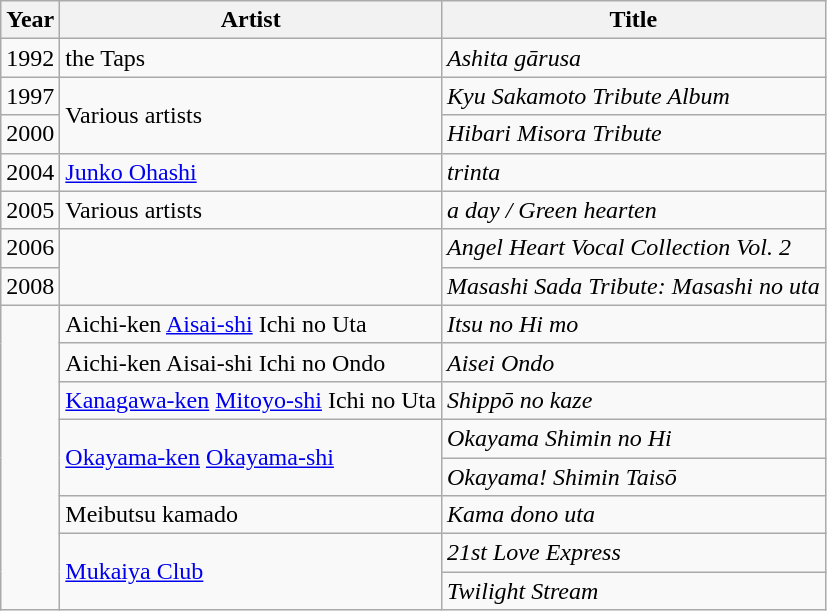<table class="wikitable">
<tr>
<th>Year</th>
<th>Artist</th>
<th>Title</th>
</tr>
<tr>
<td>1992</td>
<td>the Taps</td>
<td><em>Ashita gārusa</em></td>
</tr>
<tr>
<td>1997</td>
<td rowspan="2">Various artists</td>
<td><em>Kyu Sakamoto Tribute Album</em></td>
</tr>
<tr>
<td>2000</td>
<td><em>Hibari Misora Tribute</em></td>
</tr>
<tr>
<td>2004</td>
<td><a href='#'>Junko Ohashi</a></td>
<td><em>trinta</em></td>
</tr>
<tr>
<td>2005</td>
<td>Various artists</td>
<td><em>a day / Green hearten</em></td>
</tr>
<tr>
<td>2006</td>
<td rowspan="2"></td>
<td><em>Angel Heart Vocal Collection Vol. 2</em></td>
</tr>
<tr>
<td>2008</td>
<td><em>Masashi Sada Tribute: Masashi no uta</em></td>
</tr>
<tr>
<td rowspan="8"></td>
<td>Aichi-ken <a href='#'>Aisai-shi</a> Ichi no Uta</td>
<td><em>Itsu no Hi mo</em></td>
</tr>
<tr>
<td>Aichi-ken Aisai-shi Ichi no Ondo</td>
<td><em>Aisei Ondo</em></td>
</tr>
<tr>
<td><a href='#'>Kanagawa-ken</a> <a href='#'>Mitoyo-shi</a> Ichi no Uta</td>
<td><em>Shippō no kaze</em></td>
</tr>
<tr>
<td rowspan="2"><a href='#'>Okayama-ken</a> <a href='#'>Okayama-shi</a></td>
<td><em>Okayama Shimin no Hi</em></td>
</tr>
<tr>
<td><em>Okayama! Shimin Taisō</em></td>
</tr>
<tr>
<td>Meibutsu kamado</td>
<td><em>Kama dono uta</em></td>
</tr>
<tr>
<td rowspan="2"><a href='#'>Mukaiya Club</a></td>
<td><em>21st Love Express</em></td>
</tr>
<tr>
<td><em>Twilight Stream</em></td>
</tr>
</table>
